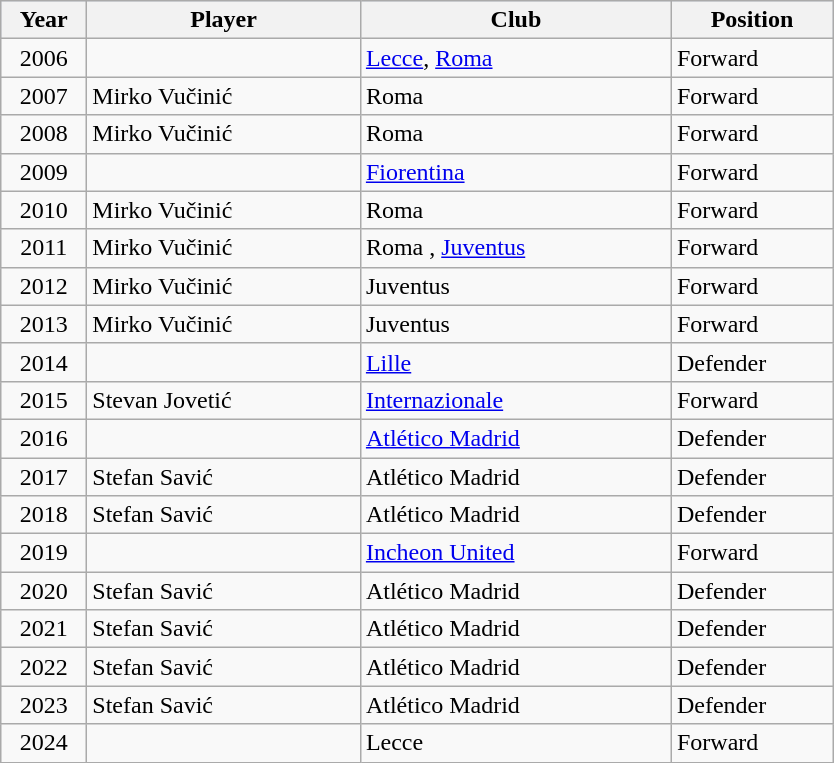<table class="wikitable sortable">
<tr style="background:#CEDAF2">
<th width="50">Year</th>
<th width="175">Player</th>
<th width="200">Club</th>
<th width="100">Position</th>
</tr>
<tr>
<td align="center">2006</td>
<td></td>
<td> <a href='#'>Lecce</a>, <a href='#'>Roma</a></td>
<td>Forward</td>
</tr>
<tr>
<td align="center">2007</td>
<td>Mirko Vučinić </td>
<td> Roma </td>
<td>Forward</td>
</tr>
<tr>
<td align="center">2008</td>
<td>Mirko Vučinić </td>
<td> Roma </td>
<td>Forward</td>
</tr>
<tr>
<td align="center">2009</td>
<td></td>
<td> <a href='#'>Fiorentina</a></td>
<td>Forward</td>
</tr>
<tr>
<td align="center">2010</td>
<td>Mirko Vučinić </td>
<td> Roma </td>
<td>Forward</td>
</tr>
<tr>
<td align="center">2011</td>
<td>Mirko Vučinić </td>
<td> Roma , <a href='#'>Juventus</a></td>
<td>Forward</td>
</tr>
<tr>
<td align="center">2012</td>
<td>Mirko Vučinić </td>
<td> Juventus </td>
<td>Forward</td>
</tr>
<tr>
<td align="center">2013</td>
<td>Mirko Vučinić </td>
<td> Juventus </td>
<td>Forward</td>
</tr>
<tr>
<td align="center">2014</td>
<td></td>
<td> <a href='#'>Lille</a></td>
<td>Defender</td>
</tr>
<tr>
<td align="center">2015</td>
<td>Stevan Jovetić </td>
<td> <a href='#'>Internazionale</a></td>
<td>Forward</td>
</tr>
<tr>
<td align="center">2016</td>
<td></td>
<td> <a href='#'>Atlético Madrid</a></td>
<td>Defender</td>
</tr>
<tr>
<td align="center">2017</td>
<td>Stefan Savić </td>
<td> Atlético Madrid </td>
<td>Defender</td>
</tr>
<tr>
<td align="center">2018</td>
<td>Stefan Savić </td>
<td> Atlético Madrid </td>
<td>Defender</td>
</tr>
<tr>
<td align="center">2019</td>
<td></td>
<td> <a href='#'>Incheon United</a></td>
<td>Forward</td>
</tr>
<tr>
<td align="center">2020</td>
<td>Stefan Savić </td>
<td> Atlético Madrid </td>
<td>Defender</td>
</tr>
<tr>
<td align="center">2021</td>
<td>Stefan Savić </td>
<td> Atlético Madrid </td>
<td>Defender</td>
</tr>
<tr>
<td align="center">2022</td>
<td>Stefan Savić </td>
<td> Atlético Madrid </td>
<td>Defender</td>
</tr>
<tr>
<td align="center">2023</td>
<td>Stefan Savić </td>
<td> Atlético Madrid </td>
<td>Defender</td>
</tr>
<tr>
<td align="center">2024</td>
<td></td>
<td> Lecce </td>
<td>Forward</td>
</tr>
</table>
